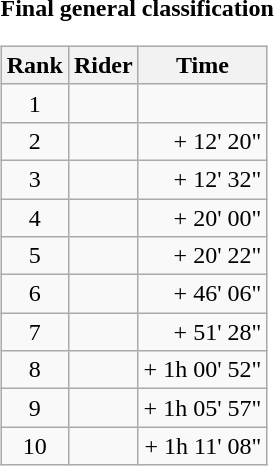<table>
<tr>
<td><strong>Final general classification</strong><br><table class="wikitable">
<tr>
<th scope="col">Rank</th>
<th scope="col">Rider</th>
<th scope="col">Time</th>
</tr>
<tr>
<td style="text-align:center;">1</td>
<td></td>
<td style="text-align:right;"></td>
</tr>
<tr>
<td style="text-align:center;">2</td>
<td></td>
<td style="text-align:right;">+ 12' 20"</td>
</tr>
<tr>
<td style="text-align:center;">3</td>
<td></td>
<td style="text-align:right;">+ 12' 32"</td>
</tr>
<tr>
<td style="text-align:center;">4</td>
<td></td>
<td style="text-align:right;">+ 20' 00"</td>
</tr>
<tr>
<td style="text-align:center;">5</td>
<td></td>
<td style="text-align:right;">+ 20' 22"</td>
</tr>
<tr>
<td style="text-align:center;">6</td>
<td></td>
<td style="text-align:right;">+ 46' 06"</td>
</tr>
<tr>
<td style="text-align:center;">7</td>
<td></td>
<td style="text-align:right;">+ 51' 28"</td>
</tr>
<tr>
<td style="text-align:center;">8</td>
<td></td>
<td style="text-align:right;">+ 1h 00' 52"</td>
</tr>
<tr>
<td style="text-align:center;">9</td>
<td></td>
<td style="text-align:right;">+ 1h 05' 57"</td>
</tr>
<tr>
<td style="text-align:center;">10</td>
<td></td>
<td style="text-align:right;">+ 1h 11' 08"</td>
</tr>
</table>
</td>
</tr>
</table>
